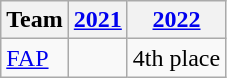<table class="wikitable">
<tr>
<th>Team</th>
<th><a href='#'>2021</a></th>
<th><a href='#'>2022</a></th>
</tr>
<tr>
<td><a href='#'>FAP</a></td>
<td></td>
<td>4th place</td>
</tr>
</table>
